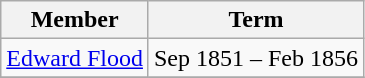<table class="wikitable">
<tr>
<th>Member</th>
<th>Term</th>
</tr>
<tr>
<td><a href='#'>Edward Flood</a></td>
<td>Sep 1851 – Feb 1856</td>
</tr>
<tr>
</tr>
</table>
